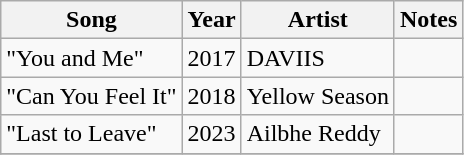<table class="wikitable sortable">
<tr>
<th>Song</th>
<th>Year</th>
<th>Artist</th>
<th class="unsortable">Notes</th>
</tr>
<tr>
<td>"You and Me"</td>
<td>2017</td>
<td>DAVIIS</td>
<td></td>
</tr>
<tr>
<td>"Can You Feel It"</td>
<td>2018</td>
<td>Yellow Season</td>
<td></td>
</tr>
<tr>
<td>"Last to Leave"</td>
<td>2023</td>
<td>Ailbhe Reddy</td>
<td></td>
</tr>
<tr>
</tr>
</table>
